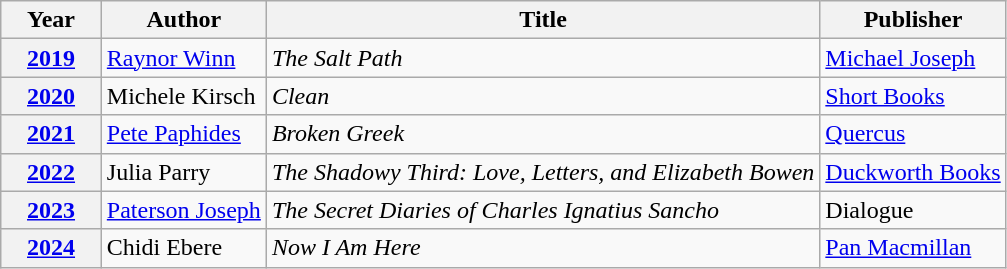<table class="wikitable sortable">
<tr>
<th scope="col" width="10%">Year</th>
<th scope="col">Author</th>
<th scope="col">Title</th>
<th scope="col">Publisher</th>
</tr>
<tr>
<th scope="row"><a href='#'>2019</a></th>
<td><a href='#'>Raynor Winn</a></td>
<td><em>The Salt Path</em></td>
<td><a href='#'>Michael Joseph</a></td>
</tr>
<tr>
<th><a href='#'>2020</a></th>
<td>Michele Kirsch</td>
<td><em>Clean</em></td>
<td><a href='#'>Short Books</a></td>
</tr>
<tr>
<th><a href='#'>2021</a></th>
<td><a href='#'>Pete Paphides</a></td>
<td><em>Broken Greek</em></td>
<td><a href='#'>Quercus</a></td>
</tr>
<tr>
<th><a href='#'>2022</a></th>
<td>Julia Parry</td>
<td><em>The Shadowy Third: Love, Letters, and Elizabeth Bowen</em></td>
<td><a href='#'>Duckworth Books</a></td>
</tr>
<tr>
<th><a href='#'>2023</a></th>
<td><a href='#'>Paterson Joseph</a></td>
<td><em>The Secret Diaries of Charles Ignatius Sancho</em></td>
<td>Dialogue</td>
</tr>
<tr>
<th><a href='#'>2024</a></th>
<td>Chidi Ebere</td>
<td><em>Now I Am Here</em></td>
<td><a href='#'>Pan Macmillan</a></td>
</tr>
</table>
